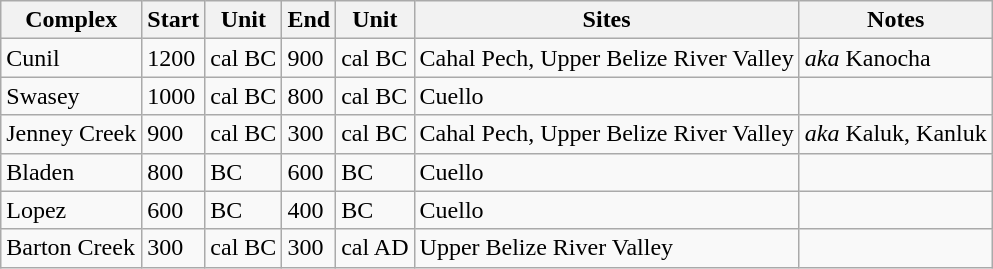<table class="wikitable sortable static-row-numbers" style="text-align:left;">
<tr>
<th class=unsortable>Complex</th>
<th>Start</th>
<th class=unsortable>Unit</th>
<th>End</th>
<th class=unsortable>Unit</th>
<th class=unsortable>Sites</th>
<th class=unsortable>Notes</th>
</tr>
<tr>
<td>Cunil</td>
<td>1200</td>
<td>cal BC</td>
<td>900</td>
<td>cal BC</td>
<td>Cahal Pech, Upper Belize River Valley</td>
<td><em>aka</em> Kanocha</td>
</tr>
<tr>
<td>Swasey</td>
<td>1000</td>
<td>cal BC</td>
<td>800</td>
<td>cal BC</td>
<td>Cuello</td>
<td></td>
</tr>
<tr>
<td>Jenney Creek</td>
<td>900</td>
<td>cal BC</td>
<td>300</td>
<td>cal BC</td>
<td>Cahal Pech, Upper Belize River Valley</td>
<td><em>aka</em> Kaluk, Kanluk</td>
</tr>
<tr>
<td>Bladen</td>
<td>800</td>
<td>BC</td>
<td>600</td>
<td>BC</td>
<td>Cuello</td>
<td></td>
</tr>
<tr>
<td>Lopez</td>
<td>600</td>
<td>BC</td>
<td>400</td>
<td>BC</td>
<td>Cuello</td>
<td></td>
</tr>
<tr>
<td>Barton Creek</td>
<td>300</td>
<td>cal BC</td>
<td>300</td>
<td>cal AD</td>
<td>Upper Belize River Valley</td>
<td></td>
</tr>
</table>
